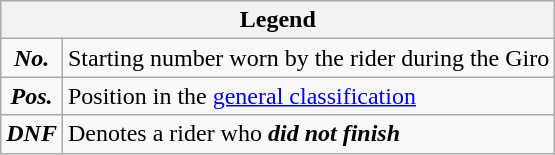<table class="wikitable">
<tr>
<th colspan=2>Legend</th>
</tr>
<tr>
<td align=center><strong><em>No.</em></strong></td>
<td>Starting number worn by the rider during the Giro</td>
</tr>
<tr>
<td align=center><strong><em>Pos.</em></strong></td>
<td>Position in the <a href='#'>general classification</a></td>
</tr>
<tr>
<td align=center><strong><em>DNF</em></strong></td>
<td>Denotes a rider who <strong><em>did not finish</em></strong></td>
</tr>
</table>
